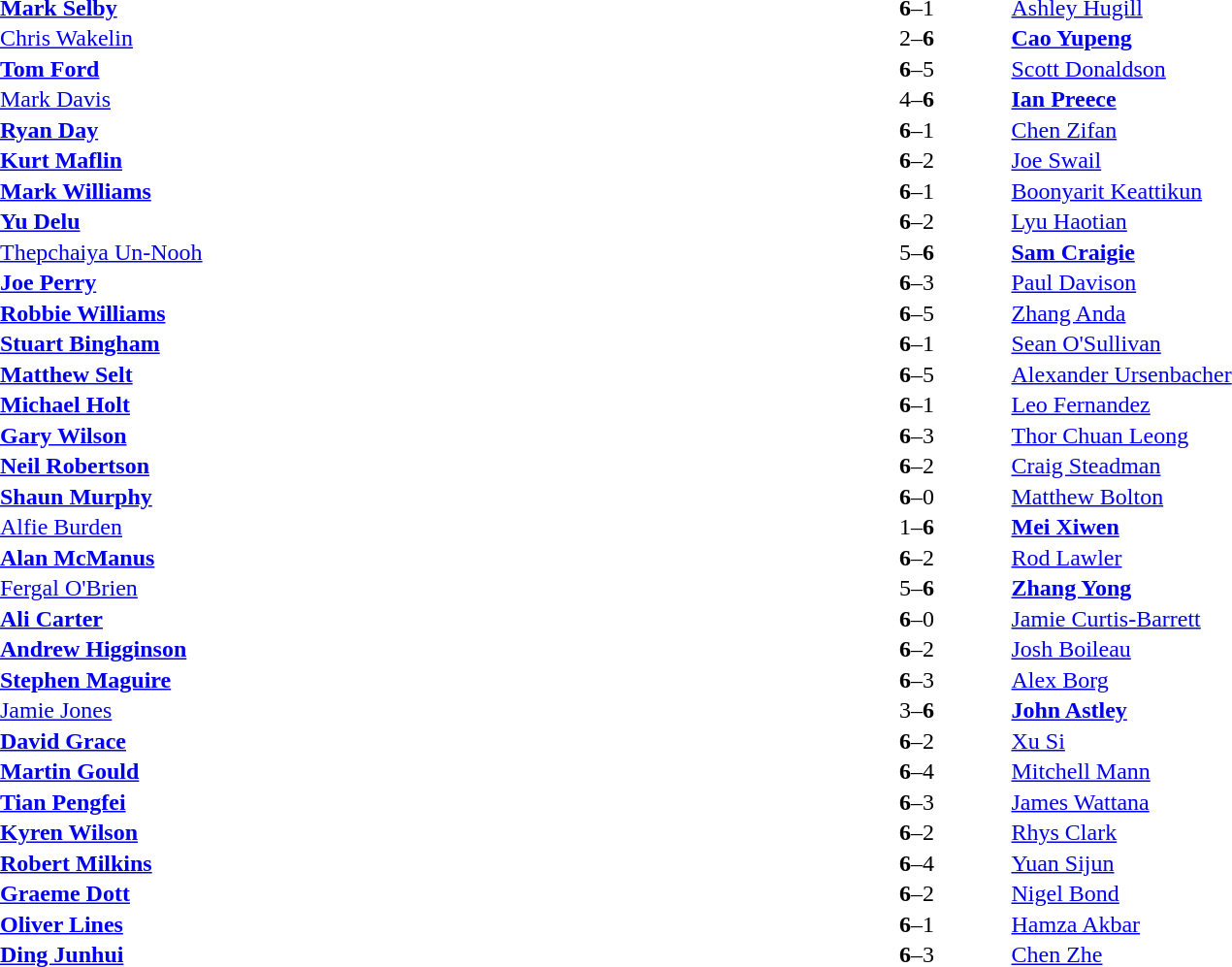<table width="100%" cellspacing="1">
<tr>
<th width=45%></th>
<th width=10%></th>
<th width=45%></th>
</tr>
<tr>
<td> <strong><a href='#'>Mark Selby</a></strong></td>
<td align="center"><strong>6</strong>–1</td>
<td> <a href='#'>Ashley Hugill</a></td>
</tr>
<tr>
<td> <a href='#'>Chris Wakelin</a></td>
<td align="center">2–<strong>6</strong></td>
<td> <strong><a href='#'>Cao Yupeng</a></strong></td>
</tr>
<tr>
<td> <strong><a href='#'>Tom Ford</a></strong></td>
<td align="center"><strong>6</strong>–5</td>
<td> <a href='#'>Scott Donaldson</a></td>
</tr>
<tr>
<td> <a href='#'>Mark Davis</a></td>
<td align="center">4–<strong>6</strong></td>
<td> <strong><a href='#'>Ian Preece</a></strong></td>
</tr>
<tr>
<td> <strong><a href='#'>Ryan Day</a></strong></td>
<td align="center"><strong>6</strong>–1</td>
<td> <a href='#'>Chen Zifan</a></td>
</tr>
<tr>
<td> <strong><a href='#'>Kurt Maflin</a></strong></td>
<td align="center"><strong>6</strong>–2</td>
<td> <a href='#'>Joe Swail</a></td>
</tr>
<tr>
<td> <strong><a href='#'>Mark Williams</a></strong></td>
<td align="center"><strong>6</strong>–1</td>
<td> <a href='#'>Boonyarit Keattikun</a></td>
</tr>
<tr>
<td> <strong><a href='#'>Yu Delu</a></strong></td>
<td align="center"><strong>6</strong>–2</td>
<td> <a href='#'>Lyu Haotian</a></td>
</tr>
<tr>
<td> <a href='#'>Thepchaiya Un-Nooh</a></td>
<td align="center">5–<strong>6</strong></td>
<td> <strong><a href='#'>Sam Craigie</a></strong></td>
</tr>
<tr>
<td> <strong><a href='#'>Joe Perry</a></strong></td>
<td align="center"><strong>6</strong>–3</td>
<td> <a href='#'>Paul Davison</a></td>
</tr>
<tr>
<td> <strong><a href='#'>Robbie Williams</a></strong></td>
<td align="center"><strong>6</strong>–5</td>
<td> <a href='#'>Zhang Anda</a></td>
</tr>
<tr>
<td> <strong><a href='#'>Stuart Bingham</a></strong></td>
<td align="center"><strong>6</strong>–1</td>
<td> <a href='#'>Sean O'Sullivan</a></td>
</tr>
<tr>
<td> <strong><a href='#'>Matthew Selt</a></strong></td>
<td align="center"><strong>6</strong>–5</td>
<td> <a href='#'>Alexander Ursenbacher</a></td>
</tr>
<tr>
<td> <strong><a href='#'>Michael Holt</a></strong></td>
<td align="center"><strong>6</strong>–1</td>
<td> <a href='#'>Leo Fernandez</a></td>
</tr>
<tr>
<td> <strong><a href='#'>Gary Wilson</a></strong></td>
<td align="center"><strong>6</strong>–3</td>
<td> <a href='#'>Thor Chuan Leong</a></td>
</tr>
<tr>
<td> <strong><a href='#'>Neil Robertson</a></strong></td>
<td align="center"><strong>6</strong>–2</td>
<td> <a href='#'>Craig Steadman</a></td>
</tr>
<tr>
<td> <strong><a href='#'>Shaun Murphy</a></strong></td>
<td align="center"><strong>6</strong>–0</td>
<td> <a href='#'>Matthew Bolton</a></td>
</tr>
<tr>
<td> <a href='#'>Alfie Burden</a></td>
<td align="center">1–<strong>6</strong></td>
<td> <strong><a href='#'>Mei Xiwen</a></strong></td>
</tr>
<tr>
<td> <strong><a href='#'>Alan McManus</a></strong></td>
<td align="center"><strong>6</strong>–2</td>
<td> <a href='#'>Rod Lawler</a></td>
</tr>
<tr>
<td> <a href='#'>Fergal O'Brien</a></td>
<td align="center">5–<strong>6</strong></td>
<td> <strong><a href='#'>Zhang Yong</a></strong></td>
</tr>
<tr>
<td> <strong><a href='#'>Ali Carter</a></strong></td>
<td align="center"><strong>6</strong>–0</td>
<td> <a href='#'>Jamie Curtis-Barrett</a></td>
</tr>
<tr>
<td> <strong><a href='#'>Andrew Higginson</a></strong></td>
<td align="center"><strong>6</strong>–2</td>
<td> <a href='#'>Josh Boileau</a></td>
</tr>
<tr>
<td> <strong><a href='#'>Stephen Maguire</a></strong></td>
<td align="center"><strong>6</strong>–3</td>
<td> <a href='#'>Alex Borg</a></td>
</tr>
<tr>
<td> <a href='#'>Jamie Jones</a></td>
<td align="center">3–<strong>6</strong></td>
<td> <strong><a href='#'>John Astley</a></strong></td>
</tr>
<tr>
<td> <strong><a href='#'>David Grace</a></strong></td>
<td align="center"><strong>6</strong>–2</td>
<td> <a href='#'>Xu Si</a></td>
</tr>
<tr>
<td> <strong><a href='#'>Martin Gould</a></strong></td>
<td align="center"><strong>6</strong>–4</td>
<td> <a href='#'>Mitchell Mann</a></td>
</tr>
<tr>
<td> <strong><a href='#'>Tian Pengfei</a></strong></td>
<td align="center"><strong>6</strong>–3</td>
<td> <a href='#'>James Wattana</a></td>
</tr>
<tr>
<td> <strong><a href='#'>Kyren Wilson</a></strong></td>
<td align="center"><strong>6</strong>–2</td>
<td> <a href='#'>Rhys Clark</a></td>
</tr>
<tr>
<td> <strong><a href='#'>Robert Milkins</a></strong></td>
<td align="center"><strong>6</strong>–4</td>
<td> <a href='#'>Yuan Sijun</a></td>
</tr>
<tr>
<td> <strong><a href='#'>Graeme Dott</a></strong></td>
<td align="center"><strong>6</strong>–2</td>
<td> <a href='#'>Nigel Bond</a></td>
</tr>
<tr>
<td> <strong><a href='#'>Oliver Lines</a></strong></td>
<td align="center"><strong>6</strong>–1</td>
<td> <a href='#'>Hamza Akbar</a></td>
</tr>
<tr>
<td> <strong><a href='#'>Ding Junhui</a></strong></td>
<td align="center"><strong>6</strong>–3</td>
<td> <a href='#'>Chen Zhe</a></td>
</tr>
</table>
